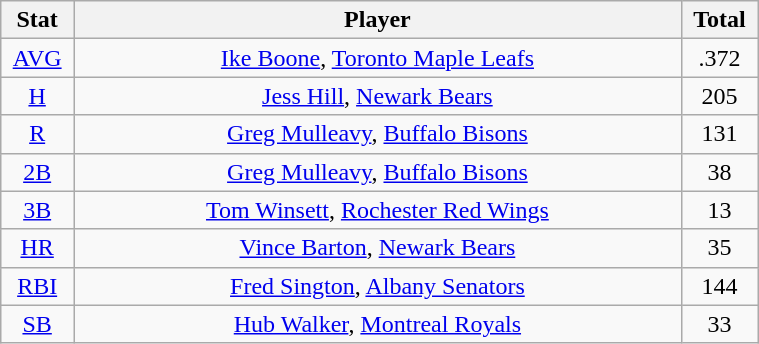<table class="wikitable" width="40%" style="text-align:center;">
<tr>
<th width="5%">Stat</th>
<th width="60%">Player</th>
<th width="5%">Total</th>
</tr>
<tr>
<td><a href='#'>AVG</a></td>
<td><a href='#'>Ike Boone</a>, <a href='#'>Toronto Maple Leafs</a></td>
<td>.372</td>
</tr>
<tr>
<td><a href='#'>H</a></td>
<td><a href='#'>Jess Hill</a>, <a href='#'>Newark Bears</a></td>
<td>205</td>
</tr>
<tr>
<td><a href='#'>R</a></td>
<td><a href='#'>Greg Mulleavy</a>, <a href='#'>Buffalo Bisons</a></td>
<td>131</td>
</tr>
<tr>
<td><a href='#'>2B</a></td>
<td><a href='#'>Greg Mulleavy</a>, <a href='#'>Buffalo Bisons</a></td>
<td>38</td>
</tr>
<tr>
<td><a href='#'>3B</a></td>
<td><a href='#'>Tom Winsett</a>, <a href='#'>Rochester Red Wings</a></td>
<td>13</td>
</tr>
<tr>
<td><a href='#'>HR</a></td>
<td><a href='#'>Vince Barton</a>, <a href='#'>Newark Bears</a></td>
<td>35</td>
</tr>
<tr>
<td><a href='#'>RBI</a></td>
<td><a href='#'>Fred Sington</a>, <a href='#'>Albany Senators</a></td>
<td>144</td>
</tr>
<tr>
<td><a href='#'>SB</a></td>
<td><a href='#'>Hub Walker</a>, <a href='#'>Montreal Royals</a></td>
<td>33</td>
</tr>
</table>
